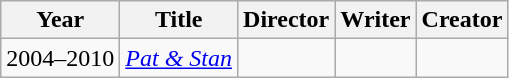<table class="wikitable">
<tr>
<th>Year</th>
<th>Title</th>
<th>Director</th>
<th>Writer</th>
<th>Creator</th>
</tr>
<tr>
<td>2004–2010</td>
<td><em><a href='#'>Pat & Stan</a></em></td>
<td></td>
<td></td>
<td></td>
</tr>
</table>
